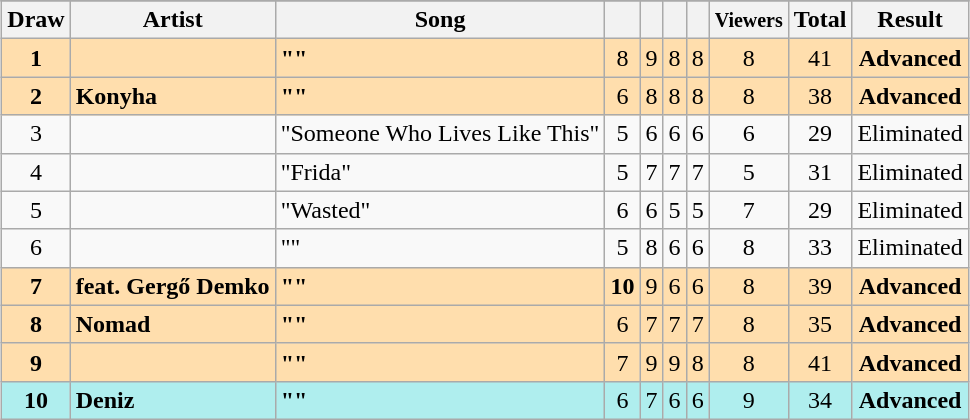<table class="sortable wikitable" style="margin: 1em auto 1em auto; text-align:center">
<tr>
</tr>
<tr>
<th>Draw</th>
<th>Artist</th>
<th>Song</th>
<th><small></small></th>
<th><small></small></th>
<th><small></small></th>
<th><small></small></th>
<th><small>Viewers</small></th>
<th>Total</th>
<th>Result</th>
</tr>
<tr style="background:navajowhite;">
<td><strong>1</strong></td>
<td align="left"><strong></strong></td>
<td align="left"><strong>""</strong></td>
<td>8</td>
<td>9</td>
<td>8</td>
<td>8</td>
<td>8</td>
<td>41</td>
<td><strong>Advanced</strong></td>
</tr>
<tr style="background:navajowhite;">
<td><strong>2</strong></td>
<td align="left"><strong>Konyha</strong></td>
<td align="left"><strong>""</strong></td>
<td>6</td>
<td>8</td>
<td>8</td>
<td>8</td>
<td>8</td>
<td>38</td>
<td><strong>Advanced</strong></td>
</tr>
<tr>
<td>3</td>
<td align="left"></td>
<td align="left">"Someone Who Lives Like This"</td>
<td>5</td>
<td>6</td>
<td>6</td>
<td>6</td>
<td>6</td>
<td>29</td>
<td>Eliminated</td>
</tr>
<tr>
<td>4</td>
<td align="left"></td>
<td align="left">"Frida"</td>
<td>5</td>
<td>7</td>
<td>7</td>
<td>7</td>
<td>5</td>
<td>31</td>
<td>Eliminated</td>
</tr>
<tr>
<td>5</td>
<td align="left"></td>
<td align="left">"Wasted"</td>
<td>6</td>
<td>6</td>
<td>5</td>
<td>5</td>
<td>7</td>
<td>29</td>
<td>Eliminated</td>
</tr>
<tr>
<td>6</td>
<td align="left"></td>
<td align="left">""</td>
<td>5</td>
<td>8</td>
<td>6</td>
<td>6</td>
<td>8</td>
<td>33</td>
<td>Eliminated</td>
</tr>
<tr style="background:navajowhite;">
<td><strong>7</strong></td>
<td align="left"><strong> feat. Gergő Demko</strong></td>
<td align="left"><strong>""</strong></td>
<td><strong>10</strong></td>
<td>9</td>
<td>6</td>
<td>6</td>
<td>8</td>
<td>39</td>
<td><strong>Advanced</strong></td>
</tr>
<tr style="background:navajowhite;">
<td><strong>8</strong></td>
<td align="left"><strong>Nomad</strong></td>
<td align="left"><strong>""</strong></td>
<td>6</td>
<td>7</td>
<td>7</td>
<td>7</td>
<td>8</td>
<td>35</td>
<td><strong>Advanced</strong></td>
</tr>
<tr style="background:navajowhite;">
<td><strong>9</strong></td>
<td align="left"><strong></strong></td>
<td align="left"><strong>""</strong></td>
<td>7</td>
<td>9</td>
<td>9</td>
<td>8</td>
<td>8</td>
<td>41</td>
<td><strong>Advanced</strong></td>
</tr>
<tr style="background:paleturquoise">
<td><strong>10</strong></td>
<td align="left"><strong>Deniz</strong></td>
<td align="left"><strong>""</strong></td>
<td>6</td>
<td>7</td>
<td>6</td>
<td>6</td>
<td>9</td>
<td>34</td>
<td><strong>Advanced</strong></td>
</tr>
</table>
